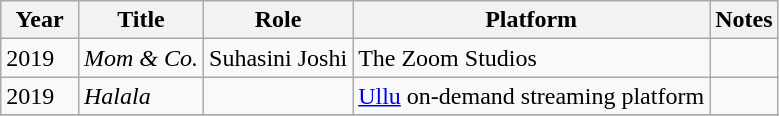<table class="wikitable plainrowheaders sortable">
<tr>
<th scope="col" width="10%">Year</th>
<th scope="col">Title</th>
<th scope="col">Role</th>
<th scope="col">Platform</th>
<th scope="col" class="unsortable">Notes</th>
</tr>
<tr>
<td>2019</td>
<td><em>Mom & Co.</em></td>
<td>Suhasini Joshi</td>
<td>The Zoom Studios</td>
<td></td>
</tr>
<tr>
<td>2019</td>
<td><em>Halala</em></td>
<td></td>
<td><a href='#'>Ullu</a> on-demand streaming platform</td>
<td></td>
</tr>
<tr>
</tr>
</table>
